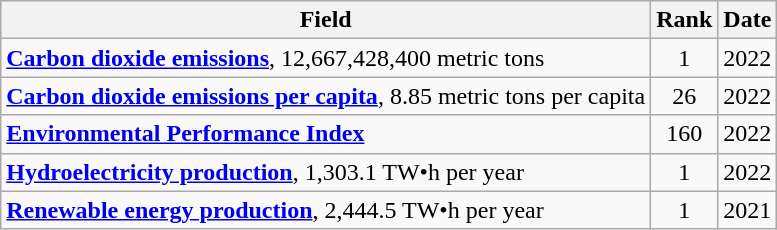<table class="wikitable sortable">
<tr style="background:#ececec;">
<th>Field</th>
<th>Rank</th>
<th>Date</th>
</tr>
<tr>
<td><strong><a href='#'>Carbon dioxide emissions</a></strong>, 12,667,428,400 metric tons</td>
<td style="text-align:center;">1</td>
<td align="right">2022</td>
</tr>
<tr>
<td><strong><a href='#'>Carbon dioxide emissions per capita</a></strong>, 8.85 metric tons per capita</td>
<td style="text-align:center;">26</td>
<td align="right">2022</td>
</tr>
<tr>
<td><strong><a href='#'>Environmental Performance Index</a></strong></td>
<td style="text-align:center;">160</td>
<td align="right">2022</td>
</tr>
<tr>
<td><strong><a href='#'>Hydroelectricity production</a></strong>, 1,303.1 TW•h per year</td>
<td style="text-align:center;">1</td>
<td align="right">2022</td>
</tr>
<tr>
<td><strong><a href='#'>Renewable energy production</a></strong>, 2,444.5 TW•h per year</td>
<td style="text-align:center;">1</td>
<td align="right">2021</td>
</tr>
</table>
